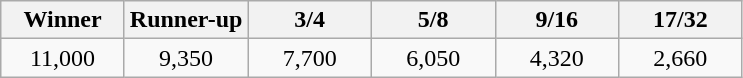<table class="wikitable" style="text-align:center">
<tr>
<th width="75">Winner</th>
<th width="75">Runner-up</th>
<th width="75">3/4</th>
<th width="75">5/8</th>
<th width="75">9/16</th>
<th width="75">17/32</th>
</tr>
<tr>
<td>11,000</td>
<td>9,350</td>
<td>7,700</td>
<td>6,050</td>
<td>4,320</td>
<td>2,660</td>
</tr>
</table>
